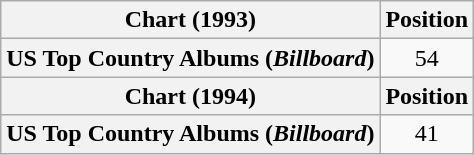<table class="wikitable plainrowheaders" style="text-align:center">
<tr>
<th scope="col">Chart (1993)</th>
<th scope="col">Position</th>
</tr>
<tr>
<th scope="row">US Top Country Albums (<em>Billboard</em>)</th>
<td>54</td>
</tr>
<tr>
<th scope="col">Chart (1994)</th>
<th scope="col">Position</th>
</tr>
<tr>
<th scope="row">US Top Country Albums (<em>Billboard</em>)</th>
<td>41</td>
</tr>
</table>
